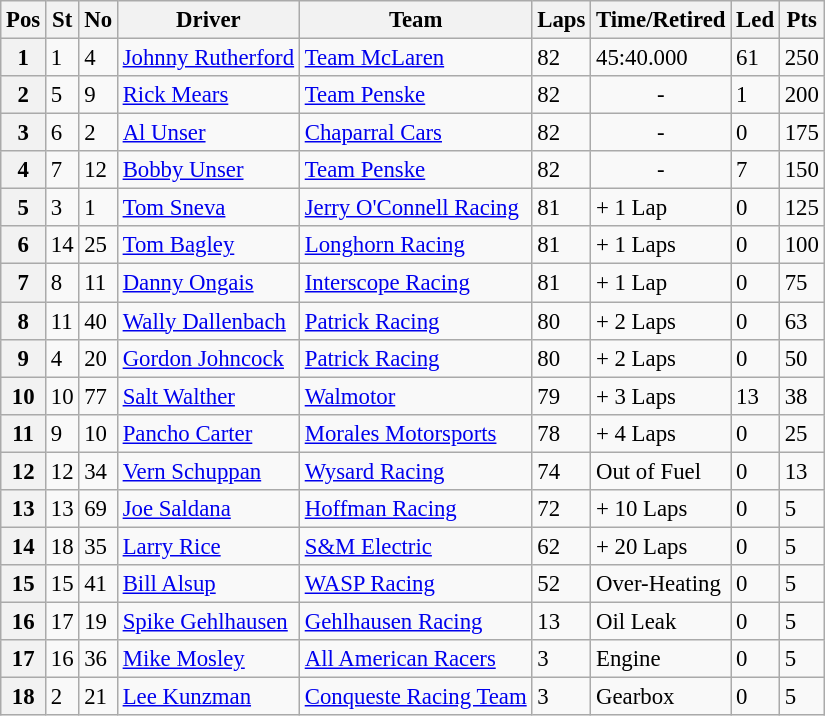<table class="wikitable" style="font-size:95%;">
<tr>
<th>Pos</th>
<th>St</th>
<th>No</th>
<th>Driver</th>
<th>Team</th>
<th>Laps</th>
<th>Time/Retired</th>
<th>Led</th>
<th>Pts</th>
</tr>
<tr>
<th>1</th>
<td>1</td>
<td>4</td>
<td> <a href='#'>Johnny Rutherford</a></td>
<td><a href='#'>Team McLaren</a></td>
<td>82</td>
<td>45:40.000</td>
<td>61</td>
<td>250</td>
</tr>
<tr>
<th>2</th>
<td>5</td>
<td>9</td>
<td> <a href='#'>Rick Mears</a></td>
<td><a href='#'>Team Penske</a></td>
<td>82</td>
<td align="center">-</td>
<td>1</td>
<td>200</td>
</tr>
<tr>
<th>3</th>
<td>6</td>
<td>2</td>
<td> <a href='#'>Al Unser</a></td>
<td><a href='#'>Chaparral Cars</a></td>
<td>82</td>
<td align="center">-</td>
<td>0</td>
<td>175</td>
</tr>
<tr>
<th>4</th>
<td>7</td>
<td>12</td>
<td> <a href='#'>Bobby Unser</a></td>
<td><a href='#'>Team Penske</a></td>
<td>82</td>
<td align="center">-</td>
<td>7</td>
<td>150</td>
</tr>
<tr>
<th>5</th>
<td>3</td>
<td>1</td>
<td> <a href='#'>Tom Sneva</a></td>
<td><a href='#'>Jerry O'Connell Racing</a></td>
<td>81</td>
<td>+ 1 Lap</td>
<td>0</td>
<td>125</td>
</tr>
<tr>
<th>6</th>
<td>14</td>
<td>25</td>
<td> <a href='#'>Tom Bagley</a></td>
<td><a href='#'>Longhorn Racing</a></td>
<td>81</td>
<td>+ 1 Laps</td>
<td>0</td>
<td>100</td>
</tr>
<tr>
<th>7</th>
<td>8</td>
<td>11</td>
<td> <a href='#'>Danny Ongais</a></td>
<td><a href='#'>Interscope Racing</a></td>
<td>81</td>
<td>+ 1 Lap</td>
<td>0</td>
<td>75</td>
</tr>
<tr>
<th>8</th>
<td>11</td>
<td>40</td>
<td> <a href='#'>Wally Dallenbach</a></td>
<td><a href='#'>Patrick Racing</a></td>
<td>80</td>
<td>+ 2 Laps</td>
<td>0</td>
<td>63</td>
</tr>
<tr>
<th>9</th>
<td>4</td>
<td>20</td>
<td> <a href='#'>Gordon Johncock</a></td>
<td><a href='#'>Patrick Racing</a></td>
<td>80</td>
<td>+ 2 Laps</td>
<td>0</td>
<td>50</td>
</tr>
<tr>
<th>10</th>
<td>10</td>
<td>77</td>
<td> <a href='#'>Salt Walther</a></td>
<td><a href='#'>Walmotor</a></td>
<td>79</td>
<td>+ 3 Laps</td>
<td>13</td>
<td>38</td>
</tr>
<tr>
<th>11</th>
<td>9</td>
<td>10</td>
<td> <a href='#'>Pancho Carter</a></td>
<td><a href='#'>Morales Motorsports</a></td>
<td>78</td>
<td>+ 4 Laps</td>
<td>0</td>
<td>25</td>
</tr>
<tr>
<th>12</th>
<td>12</td>
<td>34</td>
<td> <a href='#'>Vern Schuppan</a></td>
<td><a href='#'>Wysard Racing</a></td>
<td>74</td>
<td>Out of Fuel</td>
<td>0</td>
<td>13</td>
</tr>
<tr>
<th>13</th>
<td>13</td>
<td>69</td>
<td> <a href='#'>Joe Saldana</a></td>
<td><a href='#'>Hoffman Racing</a></td>
<td>72</td>
<td>+ 10 Laps</td>
<td>0</td>
<td>5</td>
</tr>
<tr>
<th>14</th>
<td>18</td>
<td>35</td>
<td> <a href='#'>Larry Rice</a></td>
<td><a href='#'>S&M Electric</a></td>
<td>62</td>
<td>+ 20 Laps</td>
<td>0</td>
<td>5</td>
</tr>
<tr>
<th>15</th>
<td>15</td>
<td>41</td>
<td> <a href='#'>Bill Alsup</a></td>
<td><a href='#'>WASP Racing</a></td>
<td>52</td>
<td>Over-Heating</td>
<td>0</td>
<td>5</td>
</tr>
<tr>
<th>16</th>
<td>17</td>
<td>19</td>
<td> <a href='#'>Spike Gehlhausen</a></td>
<td><a href='#'>Gehlhausen Racing</a></td>
<td>13</td>
<td>Oil Leak</td>
<td>0</td>
<td>5</td>
</tr>
<tr>
<th>17</th>
<td>16</td>
<td>36</td>
<td> <a href='#'>Mike Mosley</a></td>
<td><a href='#'>All American Racers</a></td>
<td>3</td>
<td>Engine</td>
<td>0</td>
<td>5</td>
</tr>
<tr>
<th>18</th>
<td>2</td>
<td>21</td>
<td> <a href='#'>Lee Kunzman</a></td>
<td><a href='#'>Conqueste Racing Team</a></td>
<td>3</td>
<td>Gearbox</td>
<td>0</td>
<td>5</td>
</tr>
</table>
